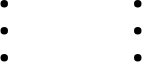<table>
<tr>
<td valign="top" width=33%><br><ul><li></li><li></li><li></li></ul></td>
<td valign="top" width=33%></td>
<td valign="top" width=33%><br><ul><li></li><li></li><li></li></ul></td>
</tr>
</table>
